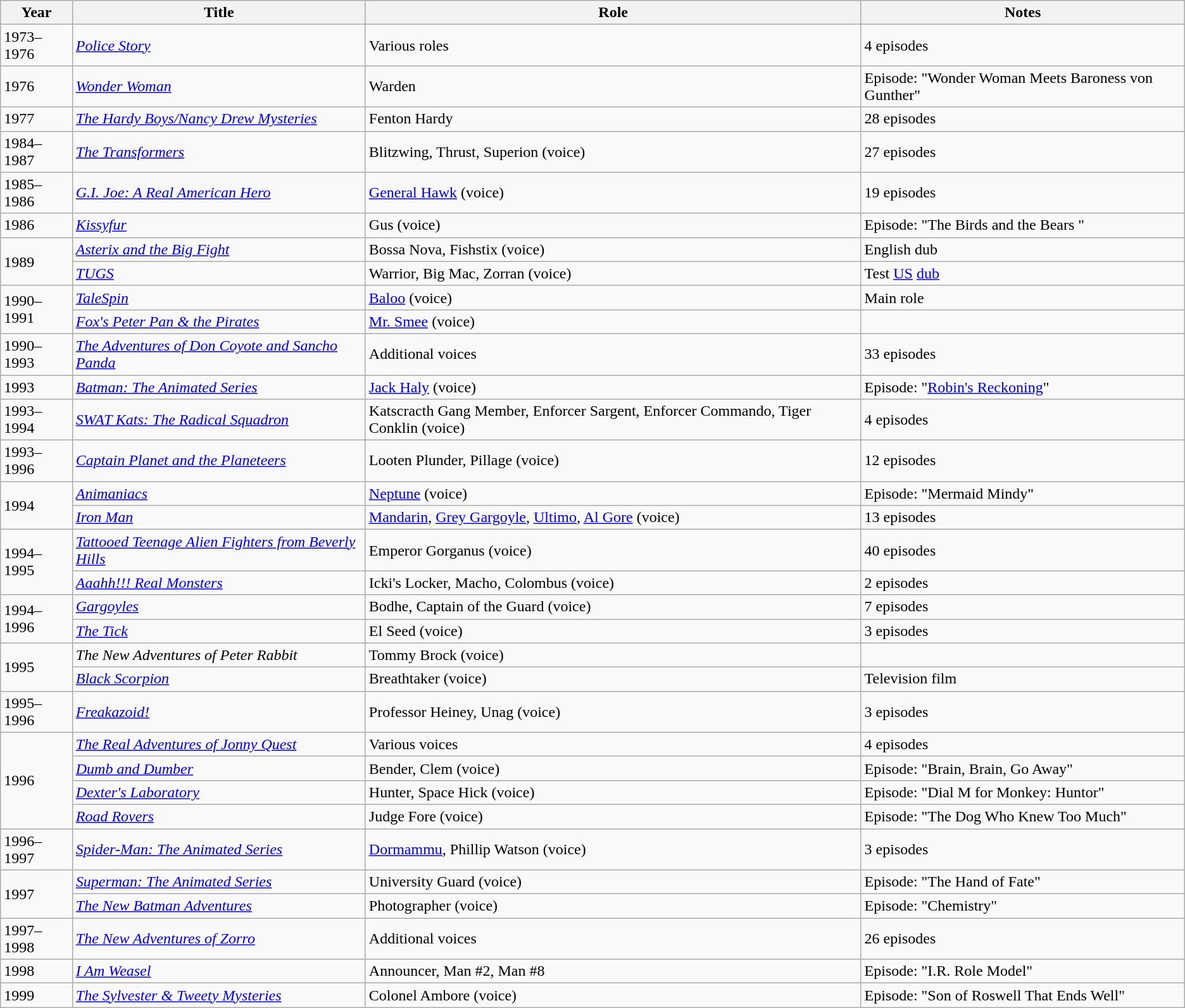<table class="wikitable plainrowheaders sortable">
<tr>
<th scope="col">Year</th>
<th scope="col">Title</th>
<th scope="col">Role</th>
<th scope="col" class="unsortable">Notes</th>
</tr>
<tr>
<td>1973–1976</td>
<td scope="row"><em><a href='#'>Police Story</a></em></td>
<td>Various roles</td>
<td>4 episodes</td>
</tr>
<tr>
<td>1976</td>
<td scope="row"><em><a href='#'>Wonder Woman</a></em></td>
<td>Warden</td>
<td>Episode: "Wonder Woman Meets Baroness von Gunther"</td>
</tr>
<tr>
<td>1977</td>
<td scope="row"><em><a href='#'>The Hardy Boys/Nancy Drew Mysteries</a></em></td>
<td>Fenton Hardy</td>
<td>28 episodes</td>
</tr>
<tr>
<td>1984–1987</td>
<td scope="row"><em><a href='#'>The Transformers</a></em></td>
<td>Blitzwing, Thrust, Superion (voice)</td>
<td>27 episodes</td>
</tr>
<tr>
<td>1985–1986</td>
<td scope="row"><em><a href='#'>G.I. Joe: A Real American Hero</a></em></td>
<td><a href='#'>General Hawk</a> (voice)</td>
<td>19 episodes</td>
</tr>
<tr>
<td>1986</td>
<td scope="row"><em><a href='#'>Kissyfur</a></em></td>
<td>Gus (voice)</td>
<td>Episode: "The Birds and the Bears "</td>
</tr>
<tr>
<td rowspan="2">1989</td>
<td scope="row"><em><a href='#'>Asterix and the Big Fight</a></em></td>
<td>Bossa Nova, Fishstix (voice)</td>
<td>English dub</td>
</tr>
<tr>
<td scope="row"><em><a href='#'>TUGS</a></em></td>
<td>Warrior, Big Mac, Zorran (voice)</td>
<td>Test <a href='#'>US</a> <a href='#'>dub</a></td>
</tr>
<tr>
<td rowspan="2">1990–1991</td>
<td scope="row"><em><a href='#'>TaleSpin</a></em></td>
<td><a href='#'>Baloo</a> (voice)</td>
<td>Main role</td>
</tr>
<tr>
<td><em><a href='#'>Fox's Peter Pan & the Pirates</a></em></td>
<td><a href='#'>Mr. Smee</a> (voice)</td>
<td></td>
</tr>
<tr>
<td>1990–1993</td>
<td scope="row"><em><a href='#'>The Adventures of Don Coyote and Sancho Panda</a></em></td>
<td>Additional voices</td>
<td>33 episodes</td>
</tr>
<tr>
<td>1993</td>
<td scope="row"><em><a href='#'>Batman: The Animated Series</a></em></td>
<td><a href='#'>Jack Haly</a> (voice)</td>
<td>Episode: "<a href='#'>Robin's Reckoning</a>"</td>
</tr>
<tr>
<td>1993–1994</td>
<td scope="row"><em><a href='#'>SWAT Kats: The Radical Squadron</a></em></td>
<td>Katscracth Gang Member, Enforcer Sargent, Enforcer Commando, Tiger Conklin (voice)</td>
<td>4 episodes</td>
</tr>
<tr>
<td>1993–1996</td>
<td scope="row"><em><a href='#'>Captain Planet and the Planeteers</a></em></td>
<td>Looten Plunder, Pillage (voice)</td>
<td>12 episodes</td>
</tr>
<tr>
<td rowspan="2">1994</td>
<td><em><a href='#'>Animaniacs</a></em></td>
<td><a href='#'>Neptune</a> (voice)</td>
<td>Episode: "Mermaid Mindy"</td>
</tr>
<tr>
<td><em><a href='#'>Iron Man</a></em></td>
<td><a href='#'>Mandarin</a>, <a href='#'>Grey Gargoyle</a>, <a href='#'>Ultimo</a>, <a href='#'>Al Gore</a> (voice)</td>
<td>13 episodes</td>
</tr>
<tr>
<td rowspan="2">1994–1995</td>
<td scope="row"><em><a href='#'>Tattooed Teenage Alien Fighters from Beverly Hills</a></em></td>
<td>Emperor Gorganus (voice)</td>
<td>40 episodes</td>
</tr>
<tr>
<td><em><a href='#'>Aaahh!!! Real Monsters</a></em></td>
<td>Icki's Locker, Macho, Colombus (voice)</td>
<td>2 episodes</td>
</tr>
<tr>
<td rowspan="2">1994–1996</td>
<td scope="row"><em><a href='#'>Gargoyles</a></em></td>
<td>Bodhe, Captain of the Guard (voice)</td>
<td>7 episodes</td>
</tr>
<tr>
<td><em><a href='#'>The Tick</a></em></td>
<td>El Seed (voice)</td>
<td>3 episodes</td>
</tr>
<tr>
<td rowspan="2">1995</td>
<td scope="row"><em>The New Adventures of Peter Rabbit</em></td>
<td>Tommy Brock (voice)</td>
<td></td>
</tr>
<tr>
<td scope="row"><em><a href='#'>Black Scorpion</a></em></td>
<td>Breathtaker (voice)</td>
<td>Television film</td>
</tr>
<tr>
<td>1995–1996</td>
<td scope="row"><em><a href='#'>Freakazoid!</a></em></td>
<td>Professor Heiney, Unag (voice)</td>
<td>3 episodes</td>
</tr>
<tr>
<td rowspan="4">1996</td>
<td scope="row"><em><a href='#'>The Real Adventures of Jonny Quest</a></em></td>
<td>Various voices</td>
<td>4 episodes</td>
</tr>
<tr>
<td><em><a href='#'>Dumb and Dumber</a></em></td>
<td>Bender, Clem (voice)</td>
<td>Episode: "Brain, Brain, Go Away"</td>
</tr>
<tr>
<td><em><a href='#'>Dexter's Laboratory</a></em></td>
<td>Hunter, Space Hick (voice)</td>
<td>Episode: "Dial M for Monkey: Huntor"</td>
</tr>
<tr>
<td><em><a href='#'>Road Rovers</a></em></td>
<td>Judge Fore (voice)</td>
<td>Episode: "The Dog Who Knew Too Much"</td>
</tr>
<tr>
<td>1996–1997</td>
<td scope="row"><em><a href='#'>Spider-Man: The Animated Series</a></em></td>
<td><a href='#'>Dormammu</a>, Phillip Watson (voice)</td>
<td>3 episodes</td>
</tr>
<tr>
<td rowspan="2">1997</td>
<td><em><a href='#'>Superman: The Animated Series</a></em></td>
<td>University Guard (voice)</td>
<td>Episode: "The Hand of Fate"</td>
</tr>
<tr>
<td><em><a href='#'>The New Batman Adventures</a></em></td>
<td>Photographer (voice)</td>
<td>Episode: "Chemistry"</td>
</tr>
<tr>
<td>1997–1998</td>
<td scope="row"><em><a href='#'>The New Adventures of Zorro</a></em></td>
<td>Additional voices</td>
<td>26 episodes</td>
</tr>
<tr>
<td>1998</td>
<td><em><a href='#'>I Am Weasel</a></em></td>
<td>Announcer, Man #2, Man #8</td>
<td>Episode: "I.R. Role Model"</td>
</tr>
<tr>
<td>1999</td>
<td scope="row"><em><a href='#'>The Sylvester & Tweety Mysteries</a></em></td>
<td>Colonel Ambore (voice)</td>
<td>Episode: "Son of Roswell That Ends Well"</td>
</tr>
</table>
